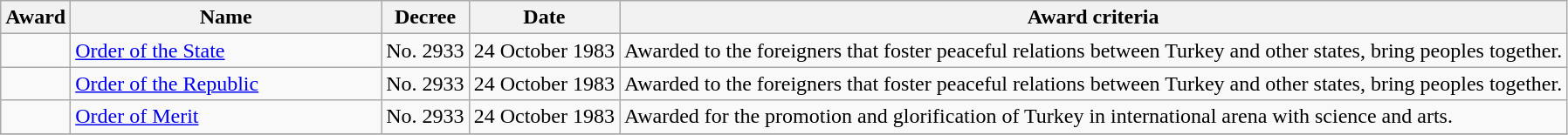<table class="wikitable sortable">
<tr>
<th>Award</th>
<th scope="col" style="width: 230px;">Name</th>
<th>Decree</th>
<th>Date</th>
<th>Award criteria</th>
</tr>
<tr>
<td></td>
<td><a href='#'>Order of the State</a><br></td>
<td>No. 2933</td>
<td>24 October 1983</td>
<td>Awarded to the foreigners that foster peaceful relations between Turkey and other states, bring peoples together.</td>
</tr>
<tr>
<td></td>
<td><a href='#'>Order of the Republic</a><br></td>
<td>No. 2933</td>
<td>24 October 1983</td>
<td>Awarded to the foreigners that foster peaceful relations between Turkey and other states, bring peoples together.</td>
</tr>
<tr>
<td></td>
<td><a href='#'>Order of Merit</a><br></td>
<td>No. 2933</td>
<td>24 October 1983</td>
<td>Awarded for the promotion and glorification of Turkey in international arena with science and arts.</td>
</tr>
<tr>
</tr>
</table>
